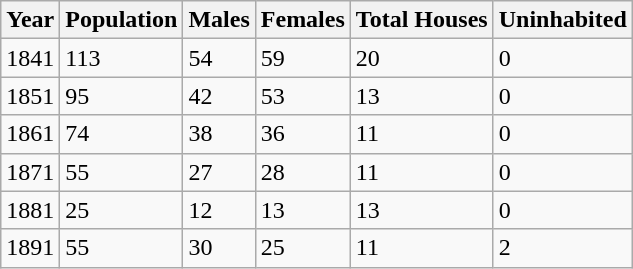<table class="wikitable">
<tr>
<th>Year</th>
<th>Population</th>
<th>Males</th>
<th>Females</th>
<th>Total Houses</th>
<th>Uninhabited</th>
</tr>
<tr>
<td>1841</td>
<td>113</td>
<td>54</td>
<td>59</td>
<td>20</td>
<td>0</td>
</tr>
<tr>
<td>1851</td>
<td>95</td>
<td>42</td>
<td>53</td>
<td>13</td>
<td>0</td>
</tr>
<tr>
<td>1861</td>
<td>74</td>
<td>38</td>
<td>36</td>
<td>11</td>
<td>0</td>
</tr>
<tr>
<td>1871</td>
<td>55</td>
<td>27</td>
<td>28</td>
<td>11</td>
<td>0</td>
</tr>
<tr>
<td>1881</td>
<td>25</td>
<td>12</td>
<td>13</td>
<td>13</td>
<td>0</td>
</tr>
<tr>
<td>1891</td>
<td>55</td>
<td>30</td>
<td>25</td>
<td>11</td>
<td>2</td>
</tr>
</table>
